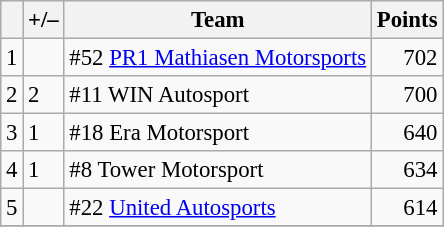<table class="wikitable" style="font-size: 95%;">
<tr>
<th scope="col"></th>
<th scope="col">+/–</th>
<th scope="col">Team</th>
<th scope="col">Points</th>
</tr>
<tr>
<td align=center>1</td>
<td align="left"></td>
<td> #52 <a href='#'>PR1 Mathiasen Motorsports</a></td>
<td align=right>702</td>
</tr>
<tr>
<td align=center>2</td>
<td align="left"> 2</td>
<td> #11 WIN Autosport</td>
<td align=right>700</td>
</tr>
<tr>
<td align=center>3</td>
<td align="left"> 1</td>
<td> #18 Era Motorsport</td>
<td align=right>640</td>
</tr>
<tr>
<td align=center>4</td>
<td align="left"> 1</td>
<td> #8 Tower Motorsport</td>
<td align=right>634</td>
</tr>
<tr>
<td align=center>5</td>
<td align="left"></td>
<td> #22 <a href='#'>United Autosports</a></td>
<td align=right>614</td>
</tr>
<tr>
</tr>
</table>
